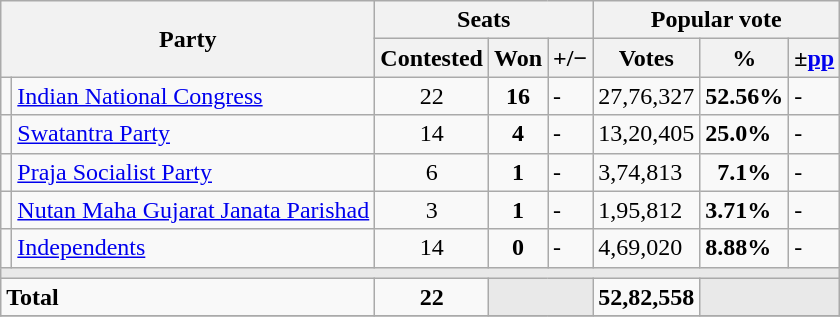<table class="wikitable">
<tr>
<th colspan=2 rowspan="2">Party</th>
<th colspan="3">Seats</th>
<th colspan="3">Popular vote</th>
</tr>
<tr>
<th>Contested</th>
<th>Won</th>
<th><strong>+/−</strong></th>
<th>Votes</th>
<th>%</th>
<th>±<a href='#'>pp</a></th>
</tr>
<tr>
<td></td>
<td><a href='#'>Indian National Congress</a></td>
<td align="center">22</td>
<td align="center"><strong>16</strong></td>
<td>-</td>
<td>27,76,327</td>
<td><strong>52.56%</strong></td>
<td>-</td>
</tr>
<tr>
<td></td>
<td><a href='#'>Swatantra Party</a></td>
<td align="center">14</td>
<td align="center"><strong>4</strong></td>
<td>-</td>
<td>13,20,405</td>
<td><strong>25.0%</strong></td>
<td>-</td>
</tr>
<tr>
<td></td>
<td><a href='#'>Praja Socialist Party</a></td>
<td align="center">6</td>
<td align="center"><strong>1</strong></td>
<td>-</td>
<td>3,74,813</td>
<td align="center"><strong>7.1%</strong></td>
<td>-</td>
</tr>
<tr>
<td></td>
<td><a href='#'>Nutan Maha Gujarat Janata Parishad</a></td>
<td align="center">3</td>
<td align="center"><strong>1</strong></td>
<td>-</td>
<td>1,95,812</td>
<td><strong>3.71%</strong></td>
<td>-</td>
</tr>
<tr>
<td></td>
<td><a href='#'>Independents</a></td>
<td align="center">14</td>
<td align="center"><strong>0</strong></td>
<td>-</td>
<td>4,69,020</td>
<td><strong>8.88%</strong></td>
<td>-</td>
</tr>
<tr>
<td colspan="8" bgcolor="#E9E9E9"></td>
</tr>
<tr style="font-weight:bold;">
<td align="left" colspan="2">Total</td>
<td align="center">22</td>
<td colspan=2 bgcolor="#E9E9E9"></td>
<td>52,82,558</td>
<td colspan=2 bgcolor="#E9E9E9"></td>
</tr>
<tr>
</tr>
</table>
